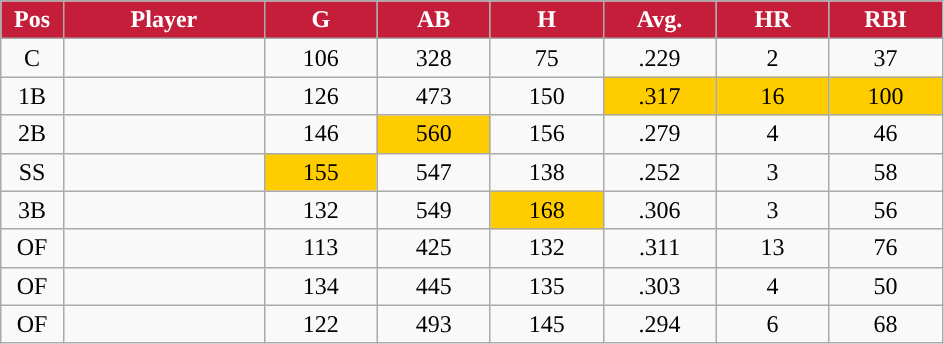<table class="wikitable sortable">
<tr>
<th style="background:#c41e3a;color:white;" width="5%">Pos</th>
<th style="background:#c41e3a;color:white;" width="16%">Player</th>
<th style="background:#c41e3a;color:white;" width="9%">G</th>
<th style="background:#c41e3a;color:white;" width="9%">AB</th>
<th style="background:#c41e3a;color:white;" width="9%">H</th>
<th style="background:#c41e3a;color:white;" width="9%">Avg.</th>
<th style="background:#c41e3a;color:white;" width="9%">HR</th>
<th style="background:#c41e3a;color:white;" width="9%">RBI</th>
</tr>
<tr align="center">
<td>C</td>
<td></td>
<td>106</td>
<td>328</td>
<td>75</td>
<td>.229</td>
<td>2</td>
<td>37</td>
</tr>
<tr align="center">
<td>1B</td>
<td></td>
<td>126</td>
<td>473</td>
<td>150</td>
<td style="background:#fc0;">.317</td>
<td style="background:#fc0;">16</td>
<td style="background:#fc0;">100</td>
</tr>
<tr align="center">
<td>2B</td>
<td></td>
<td>146</td>
<td style="background:#fc0;">560</td>
<td>156</td>
<td>.279</td>
<td>4</td>
<td>46</td>
</tr>
<tr align="center">
<td>SS</td>
<td></td>
<td style="background:#fc0;">155</td>
<td>547</td>
<td>138</td>
<td>.252</td>
<td>3</td>
<td>58</td>
</tr>
<tr align="center">
<td>3B</td>
<td></td>
<td>132</td>
<td>549</td>
<td style="background:#fc0;">168</td>
<td>.306</td>
<td>3</td>
<td>56</td>
</tr>
<tr align="center">
<td>OF</td>
<td></td>
<td>113</td>
<td>425</td>
<td>132</td>
<td>.311</td>
<td>13</td>
<td>76</td>
</tr>
<tr align="center">
<td>OF</td>
<td></td>
<td>134</td>
<td>445</td>
<td>135</td>
<td>.303</td>
<td>4</td>
<td>50</td>
</tr>
<tr align="center">
<td>OF</td>
<td></td>
<td>122</td>
<td>493</td>
<td>145</td>
<td>.294</td>
<td>6</td>
<td>68</td>
</tr>
</table>
